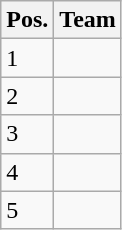<table class="wikitable">
<tr>
<th>Pos.</th>
<th>Team</th>
</tr>
<tr>
<td>1</td>
<td></td>
</tr>
<tr>
<td>2</td>
<td></td>
</tr>
<tr>
<td>3</td>
<td></td>
</tr>
<tr>
<td>4</td>
<td></td>
</tr>
<tr>
<td>5</td>
<td></td>
</tr>
</table>
